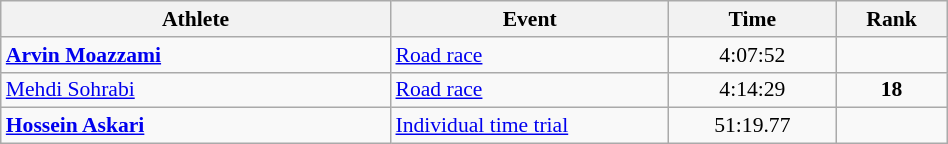<table class="wikitable" width="50%" style="text-align:center; font-size:90%">
<tr>
<th width="35%">Athlete</th>
<th width="25%">Event</th>
<th width="15%">Time</th>
<th width="10%">Rank</th>
</tr>
<tr>
<td align="left"><strong><a href='#'>Arvin Moazzami</a></strong></td>
<td align="left"><a href='#'>Road race</a></td>
<td>4:07:52</td>
<td></td>
</tr>
<tr>
<td align="left"><a href='#'>Mehdi Sohrabi</a></td>
<td align="left"><a href='#'>Road race</a></td>
<td>4:14:29</td>
<td><strong>18</strong></td>
</tr>
<tr>
<td align="left"><strong><a href='#'>Hossein Askari</a></strong></td>
<td align="left"><a href='#'>Individual time trial</a></td>
<td>51:19.77</td>
<td></td>
</tr>
</table>
